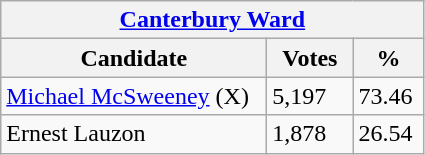<table class="wikitable">
<tr>
<th colspan="3"><a href='#'>Canterbury Ward</a></th>
</tr>
<tr>
<th style="width: 170px">Candidate</th>
<th style="width: 50px">Votes</th>
<th style="width: 40px">%</th>
</tr>
<tr>
<td><a href='#'>Michael McSweeney</a> (X)</td>
<td>5,197</td>
<td>73.46</td>
</tr>
<tr>
<td>Ernest Lauzon</td>
<td>1,878</td>
<td>26.54</td>
</tr>
</table>
